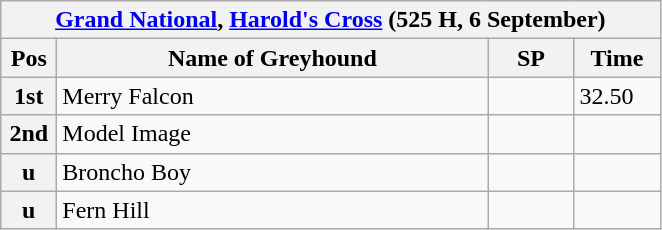<table class="wikitable">
<tr>
<th colspan="6"><a href='#'>Grand National</a>, <a href='#'>Harold's Cross</a> (525 H, 6 September)</th>
</tr>
<tr>
<th width=30>Pos</th>
<th width=280>Name of Greyhound</th>
<th width=50>SP</th>
<th width=50>Time</th>
</tr>
<tr>
<th>1st</th>
<td>Merry Falcon</td>
<td></td>
<td>32.50</td>
</tr>
<tr>
<th>2nd</th>
<td>Model Image</td>
<td></td>
<td></td>
</tr>
<tr>
<th>u</th>
<td>Broncho Boy</td>
<td></td>
<td></td>
</tr>
<tr>
<th>u</th>
<td>Fern Hill</td>
<td></td>
<td></td>
</tr>
</table>
